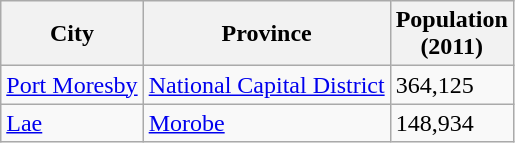<table class="wikitable sortable sticky-header col3right">
<tr>
<th>City</th>
<th>Province</th>
<th>Population<br>(2011)</th>
</tr>
<tr>
<td><a href='#'>Port Moresby</a></td>
<td><a href='#'>National Capital District</a></td>
<td>364,125</td>
</tr>
<tr>
<td><a href='#'>Lae</a></td>
<td><a href='#'>Morobe</a></td>
<td>148,934</td>
</tr>
</table>
